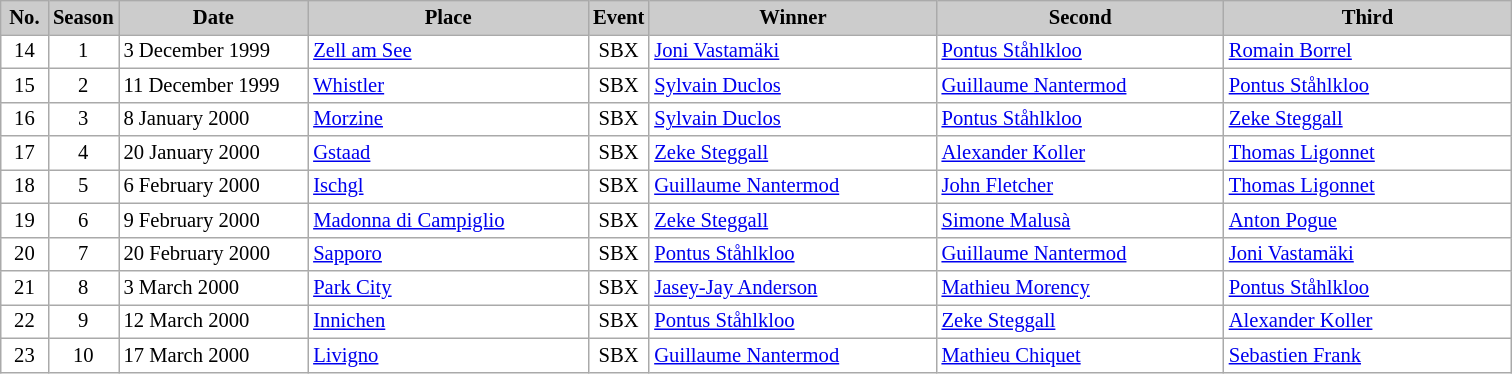<table class="wikitable plainrowheaders" style="background:#fff; font-size:86%; border:grey solid 1px; border-collapse:collapse;">
<tr style="background:#ccc; text-align:center;">
<th scope="col" style="background:#ccc; width:25px;">No.</th>
<th scope="col" style="background:#ccc; width:30px;">Season</th>
<th scope="col" style="background:#ccc; width:120px;">Date</th>
<th scope="col" style="background:#ccc; width:180px;">Place</th>
<th scope="col" style="background:#ccc; width:15px;">Event</th>
<th scope="col" style="background:#ccc; width:185px;">Winner</th>
<th scope="col" style="background:#ccc; width:185px;">Second</th>
<th scope="col" style="background:#ccc; width:185px;">Third</th>
</tr>
<tr>
<td align=center>14</td>
<td align=center>1</td>
<td>3 December 1999</td>
<td> <a href='#'>Zell am See</a></td>
<td align=center>SBX</td>
<td> <a href='#'>Joni Vastamäki</a></td>
<td> <a href='#'>Pontus Ståhlkloo</a></td>
<td> <a href='#'>Romain Borrel</a></td>
</tr>
<tr>
<td align=center>15</td>
<td align=center>2</td>
<td>11 December 1999</td>
<td> <a href='#'>Whistler</a></td>
<td align=center>SBX</td>
<td> <a href='#'>Sylvain Duclos</a></td>
<td> <a href='#'>Guillaume Nantermod</a></td>
<td> <a href='#'>Pontus Ståhlkloo</a></td>
</tr>
<tr>
<td align=center>16</td>
<td align=center>3</td>
<td>8 January 2000</td>
<td> <a href='#'>Morzine</a></td>
<td align=center>SBX</td>
<td> <a href='#'>Sylvain Duclos</a></td>
<td> <a href='#'>Pontus Ståhlkloo</a></td>
<td> <a href='#'>Zeke Steggall</a></td>
</tr>
<tr>
<td align=center>17</td>
<td align=center>4</td>
<td>20 January 2000</td>
<td> <a href='#'>Gstaad</a></td>
<td align=center>SBX</td>
<td> <a href='#'>Zeke Steggall</a></td>
<td> <a href='#'>Alexander Koller</a></td>
<td> <a href='#'>Thomas Ligonnet</a></td>
</tr>
<tr>
<td align=center>18</td>
<td align=center>5</td>
<td>6 February 2000</td>
<td> <a href='#'>Ischgl</a></td>
<td align=center>SBX</td>
<td> <a href='#'>Guillaume Nantermod</a></td>
<td> <a href='#'>John Fletcher</a></td>
<td> <a href='#'>Thomas Ligonnet</a></td>
</tr>
<tr>
<td align=center>19</td>
<td align=center>6</td>
<td>9 February 2000</td>
<td> <a href='#'>Madonna di Campiglio</a></td>
<td align=center>SBX</td>
<td> <a href='#'>Zeke Steggall</a></td>
<td> <a href='#'>Simone Malusà</a></td>
<td> <a href='#'>Anton Pogue</a></td>
</tr>
<tr>
<td align=center>20</td>
<td align=center>7</td>
<td>20 February 2000</td>
<td> <a href='#'>Sapporo</a></td>
<td align=center>SBX</td>
<td> <a href='#'>Pontus Ståhlkloo</a></td>
<td> <a href='#'>Guillaume Nantermod</a></td>
<td> <a href='#'>Joni Vastamäki</a></td>
</tr>
<tr>
<td align=center>21</td>
<td align=center>8</td>
<td>3 March 2000</td>
<td> <a href='#'>Park City</a></td>
<td align=center>SBX</td>
<td> <a href='#'>Jasey-Jay Anderson</a></td>
<td> <a href='#'>Mathieu Morency</a></td>
<td> <a href='#'>Pontus Ståhlkloo</a></td>
</tr>
<tr>
<td align=center>22</td>
<td align=center>9</td>
<td>12 March 2000</td>
<td> <a href='#'>Innichen</a></td>
<td align=center>SBX</td>
<td> <a href='#'>Pontus Ståhlkloo</a></td>
<td> <a href='#'>Zeke Steggall</a></td>
<td> <a href='#'>Alexander Koller</a></td>
</tr>
<tr>
<td align=center>23</td>
<td align=center>10</td>
<td>17 March 2000</td>
<td> <a href='#'>Livigno</a></td>
<td align=center>SBX</td>
<td> <a href='#'>Guillaume Nantermod</a></td>
<td> <a href='#'>Mathieu Chiquet</a></td>
<td> <a href='#'>Sebastien Frank</a></td>
</tr>
</table>
